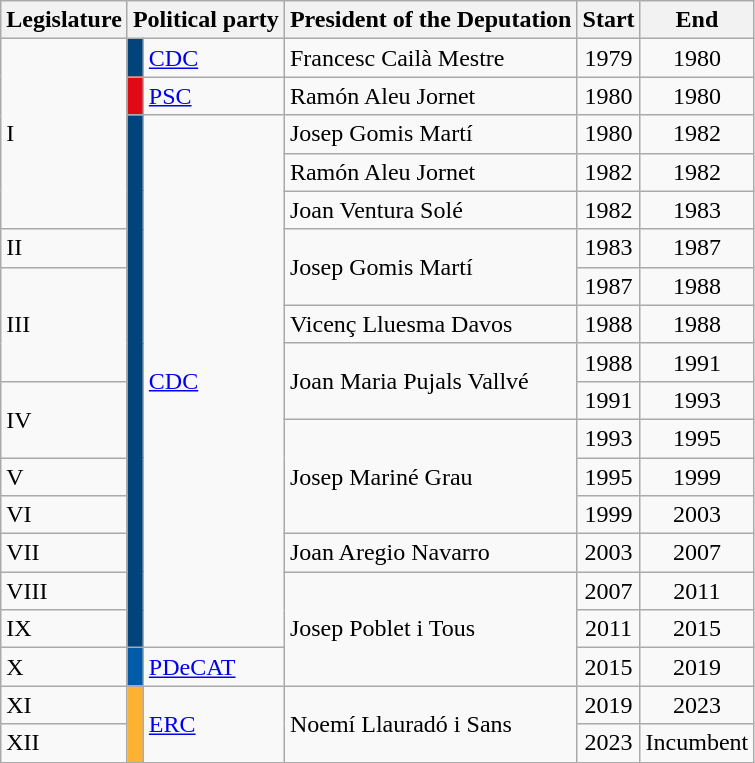<table class="wikitable">
<tr>
<th>Legislature</th>
<th colspan="2">Political party</th>
<th>President of the Deputation</th>
<th>Start</th>
<th>End</th>
</tr>
<tr>
<td rowspan=5>I</td>
<td bgcolor="#00447B"></td>
<td> <a href='#'>CDC</a></td>
<td>Francesc Cailà Mestre</td>
<td align="center">1979</td>
<td align="center">1980</td>
</tr>
<tr>
<td bgcolor="#E10916"></td>
<td> <a href='#'>PSC</a></td>
<td>Ramón Aleu Jornet</td>
<td align="center">1980</td>
<td align="center">1980</td>
</tr>
<tr>
<td rowspan=14 bgcolor="#00447B"></td>
<td rowspan=14> <a href='#'>CDC</a></td>
<td>Josep Gomis Martí</td>
<td align="center">1980</td>
<td align="center">1982</td>
</tr>
<tr>
<td>Ramón Aleu Jornet</td>
<td align="center">1982</td>
<td align="center">1982</td>
</tr>
<tr>
<td>Joan Ventura Solé</td>
<td align="center">1982</td>
<td align="center">1983</td>
</tr>
<tr>
<td>II</td>
<td rowspan=2>Josep Gomis Martí</td>
<td align="center">1983</td>
<td align="center">1987</td>
</tr>
<tr>
<td rowspan=3>III</td>
<td align="center">1987</td>
<td align="center">1988</td>
</tr>
<tr>
<td>Vicenç Lluesma Davos</td>
<td align="center">1988</td>
<td align="center">1988</td>
</tr>
<tr>
<td rowspan=2>Joan Maria Pujals Vallvé</td>
<td align="center">1988</td>
<td align="center">1991</td>
</tr>
<tr>
<td rowspan=2>IV</td>
<td align="center">1991</td>
<td align="center">1993</td>
</tr>
<tr>
<td rowspan=3>Josep Mariné Grau</td>
<td align="center">1993</td>
<td align="center">1995</td>
</tr>
<tr>
<td>V</td>
<td align="center">1995</td>
<td align="center">1999</td>
</tr>
<tr>
<td>VI</td>
<td align="center">1999</td>
<td align="center">2003</td>
</tr>
<tr>
<td>VII</td>
<td>Joan Aregio Navarro</td>
<td align="center">2003</td>
<td align="center">2007</td>
</tr>
<tr>
<td>VIII</td>
<td rowspan=3>Josep Poblet i Tous</td>
<td align="center">2007</td>
<td align="center">2011</td>
</tr>
<tr>
<td>IX</td>
<td align="center">2011</td>
<td align="center">2015</td>
</tr>
<tr>
<td>X</td>
<td bgcolor="#005CA9"></td>
<td> <a href='#'>PDeCAT</a></td>
<td align="center">2015</td>
<td align="center">2019</td>
</tr>
<tr>
<td>XI</td>
<td rowspan=2 bgcolor="#FFB232"></td>
<td rowspan=2> <a href='#'>ERC</a></td>
<td rowspan=2>Noemí Llauradó i Sans</td>
<td align="center">2019</td>
<td align="center">2023</td>
</tr>
<tr>
<td>XII</td>
<td align="center">2023</td>
<td align="center">Incumbent</td>
</tr>
</table>
